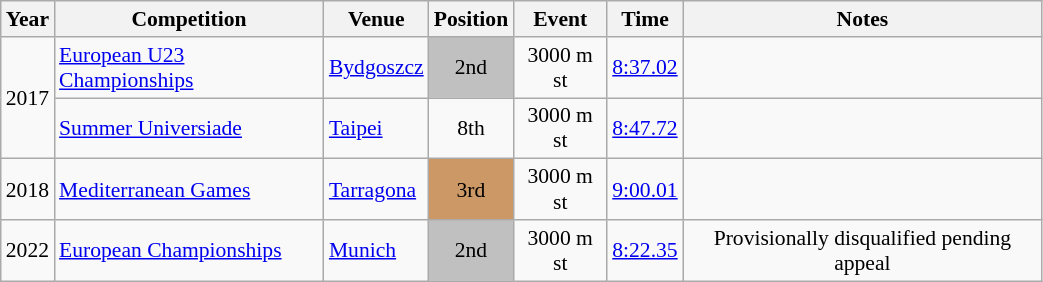<table class="wikitable" width=55% style="font-size:90%; text-align:center;">
<tr>
<th>Year</th>
<th>Competition</th>
<th>Venue</th>
<th>Position</th>
<th>Event</th>
<th>Time</th>
<th>Notes</th>
</tr>
<tr>
<td rowspan=2>2017</td>
<td align=left><a href='#'>European U23 Championships</a></td>
<td align=left> <a href='#'>Bydgoszcz</a></td>
<td bgcolor=silver>2nd</td>
<td>3000 m st</td>
<td><a href='#'>8:37.02</a></td>
<td></td>
</tr>
<tr>
<td align=left><a href='#'>Summer Universiade</a></td>
<td align=left> <a href='#'>Taipei</a></td>
<td>8th</td>
<td>3000 m st</td>
<td><a href='#'>8:47.72</a></td>
<td></td>
</tr>
<tr>
<td>2018</td>
<td align=left><a href='#'>Mediterranean Games</a></td>
<td align=left> <a href='#'>Tarragona</a></td>
<td bgcolor=cc9966>3rd</td>
<td>3000 m st</td>
<td><a href='#'>9:00.01</a></td>
<td></td>
</tr>
<tr>
<td>2022</td>
<td align=left><a href='#'>European Championships</a></td>
<td align=left> <a href='#'>Munich</a></td>
<td bgcolor=silver>2nd</td>
<td>3000 m st</td>
<td><a href='#'>8:22.35</a></td>
<td>Provisionally disqualified pending appeal</td>
</tr>
</table>
